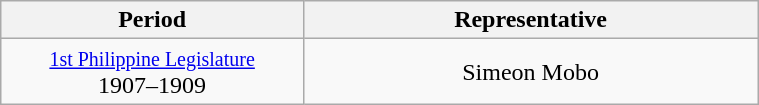<table class="wikitable" style="text-align:center; width:40%;">
<tr>
<th width="40%">Period</th>
<th>Representative</th>
</tr>
<tr>
<td><small><a href='#'>1st Philippine Legislature</a></small><br>1907–1909</td>
<td>Simeon Mobo</td>
</tr>
</table>
